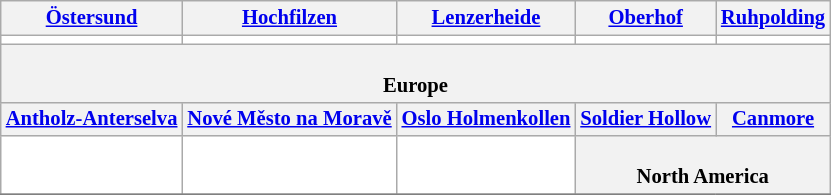<table class="wikitable plainrowheaders" style="background:#fff; font-size:86%; line-height:16px; border:grey solid 1px; border-collapse:collapse;">
<tr>
<th> <a href='#'>Östersund</a></th>
<th> <a href='#'>Hochfilzen</a></th>
<th> <a href='#'>Lenzerheide</a></th>
<th> <a href='#'>Oberhof</a></th>
<th> <a href='#'>Ruhpolding</a></th>
</tr>
<tr>
<td></td>
<td></td>
<td></td>
<td></td>
<td></td>
</tr>
<tr>
<th colspan="5"><br>Europe
</th>
</tr>
<tr>
<th> <a href='#'>Antholz-Anterselva</a></th>
<th> <a href='#'>Nové Město na Moravě</a></th>
<th> <a href='#'>Oslo Holmenkollen</a></th>
<th> <a href='#'>Soldier Hollow</a></th>
<th> <a href='#'>Canmore</a></th>
</tr>
<tr>
<td></td>
<td></td>
<td></td>
<th colspan=2><br>North America
</th>
</tr>
<tr>
</tr>
</table>
